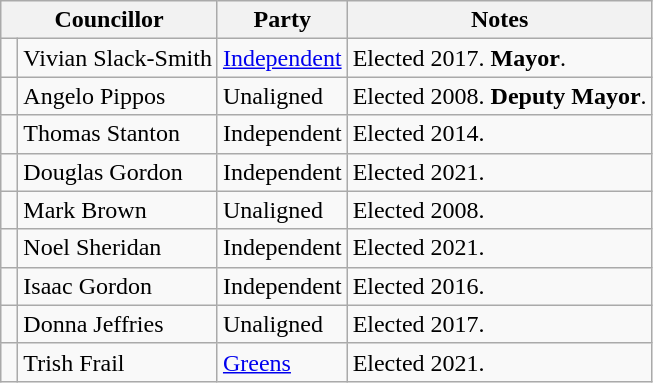<table class="wikitable">
<tr>
<th colspan="2">Councillor</th>
<th>Party</th>
<th>Notes</th>
</tr>
<tr>
<td> </td>
<td>Vivian Slack-Smith</td>
<td><a href='#'>Independent</a></td>
<td>Elected 2017. <strong>Mayor</strong>.</td>
</tr>
<tr>
<td> </td>
<td>Angelo Pippos</td>
<td>Unaligned</td>
<td>Elected 2008. <strong>Deputy Mayor</strong>.</td>
</tr>
<tr>
<td> </td>
<td>Thomas Stanton</td>
<td>Independent</td>
<td>Elected 2014.</td>
</tr>
<tr>
<td> </td>
<td>Douglas Gordon</td>
<td>Independent</td>
<td>Elected 2021.</td>
</tr>
<tr>
<td> </td>
<td>Mark Brown</td>
<td>Unaligned</td>
<td>Elected 2008.</td>
</tr>
<tr>
<td> </td>
<td>Noel Sheridan</td>
<td>Independent</td>
<td>Elected 2021.</td>
</tr>
<tr>
<td> </td>
<td>Isaac Gordon</td>
<td>Independent</td>
<td>Elected 2016.</td>
</tr>
<tr>
<td> </td>
<td>Donna Jeffries</td>
<td>Unaligned</td>
<td>Elected 2017.</td>
</tr>
<tr>
<td> </td>
<td>Trish Frail</td>
<td><a href='#'>Greens</a></td>
<td>Elected 2021.</td>
</tr>
</table>
